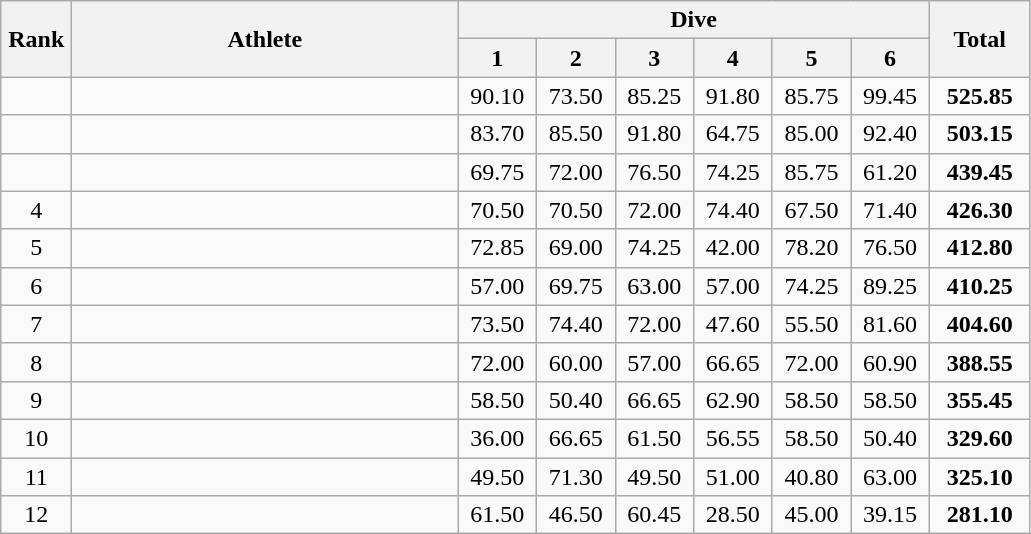<table class=wikitable style="text-align:center">
<tr>
<th rowspan="2" width=40>Rank</th>
<th rowspan="2" width=250>Athlete</th>
<th colspan="6">Dive</th>
<th rowspan="2" width=60>Total</th>
</tr>
<tr>
<th width=45>1</th>
<th width=45>2</th>
<th width=45>3</th>
<th width=45>4</th>
<th width=45>5</th>
<th width=45>6</th>
</tr>
<tr>
<td></td>
<td align=left></td>
<td>90.10</td>
<td>73.50</td>
<td>85.25</td>
<td>91.80</td>
<td>85.75</td>
<td>99.45</td>
<td><strong>525.85</strong></td>
</tr>
<tr>
<td></td>
<td align=left></td>
<td>83.70</td>
<td>85.50</td>
<td>91.80</td>
<td>64.75</td>
<td>85.00</td>
<td>92.40</td>
<td><strong>503.15</strong></td>
</tr>
<tr>
<td></td>
<td align=left></td>
<td>69.75</td>
<td>72.00</td>
<td>76.50</td>
<td>74.25</td>
<td>85.75</td>
<td>61.20</td>
<td><strong>439.45</strong></td>
</tr>
<tr>
<td>4</td>
<td align=left></td>
<td>70.50</td>
<td>70.50</td>
<td>72.00</td>
<td>74.40</td>
<td>67.50</td>
<td>71.40</td>
<td><strong>426.30</strong></td>
</tr>
<tr>
<td>5</td>
<td align=left></td>
<td>72.85</td>
<td>69.00</td>
<td>74.25</td>
<td>42.00</td>
<td>78.20</td>
<td>76.50</td>
<td><strong>412.80</strong></td>
</tr>
<tr>
<td>6</td>
<td align=left></td>
<td>57.00</td>
<td>69.75</td>
<td>63.00</td>
<td>57.00</td>
<td>74.25</td>
<td>89.25</td>
<td><strong>410.25</strong></td>
</tr>
<tr>
<td>7</td>
<td align=left></td>
<td>73.50</td>
<td>74.40</td>
<td>72.00</td>
<td>47.60</td>
<td>55.50</td>
<td>81.60</td>
<td><strong>404.60</strong></td>
</tr>
<tr>
<td>8</td>
<td align=left></td>
<td>72.00</td>
<td>60.00</td>
<td>57.00</td>
<td>66.65</td>
<td>72.00</td>
<td>60.90</td>
<td><strong>388.55</strong></td>
</tr>
<tr>
<td>9</td>
<td align=left></td>
<td>58.50</td>
<td>50.40</td>
<td>66.65</td>
<td>62.90</td>
<td>58.50</td>
<td>58.50</td>
<td><strong>355.45</strong></td>
</tr>
<tr>
<td>10</td>
<td align=left></td>
<td>36.00</td>
<td>66.65</td>
<td>61.50</td>
<td>56.55</td>
<td>58.50</td>
<td>50.40</td>
<td><strong>329.60</strong></td>
</tr>
<tr>
<td>11</td>
<td align=left></td>
<td>49.50</td>
<td>71.30</td>
<td>49.50</td>
<td>51.00</td>
<td>40.80</td>
<td>63.00</td>
<td><strong>325.10</strong></td>
</tr>
<tr>
<td>12</td>
<td align=left></td>
<td>61.50</td>
<td>46.50</td>
<td>60.45</td>
<td>28.50</td>
<td>45.00</td>
<td>39.15</td>
<td><strong>281.10</strong></td>
</tr>
</table>
